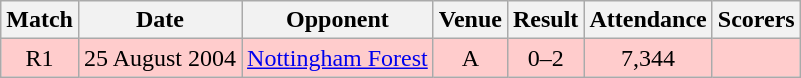<table class="wikitable" style="font-size:100%; text-align:center">
<tr>
<th>Match</th>
<th>Date</th>
<th>Opponent</th>
<th>Venue</th>
<th>Result</th>
<th>Attendance</th>
<th>Scorers</th>
</tr>
<tr style="background: #FFCCCC;">
<td>R1</td>
<td>25 August 2004</td>
<td><a href='#'>Nottingham Forest</a></td>
<td>A</td>
<td>0–2</td>
<td>7,344</td>
<td></td>
</tr>
</table>
